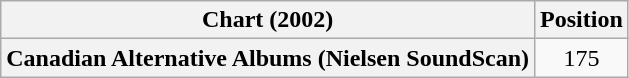<table class="wikitable plainrowheaders">
<tr>
<th scope="col">Chart (2002)</th>
<th scope="col">Position</th>
</tr>
<tr>
<th scope="row">Canadian Alternative Albums (Nielsen SoundScan)</th>
<td align=center>175</td>
</tr>
</table>
